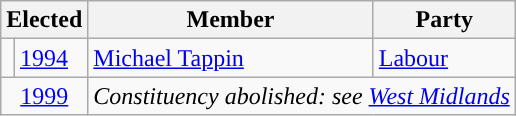<table class="wikitable">
<tr>
<th colspan = "2">Elected</th>
<th>Member</th>
<th>Party</th>
</tr>
<tr>
<td style="background-color: "></td>
<td><a href='#'>1994</a></td>
<td><a href='#'>Michael Tappin</a></td>
<td><a href='#'>Labour</a></td>
</tr>
<tr>
<td colspan="2" align="center"><a href='#'>1999</a></td>
<td colspan="2"><em>Constituency abolished: see <a href='#'>West Midlands</a></em></td>
</tr>
</table>
